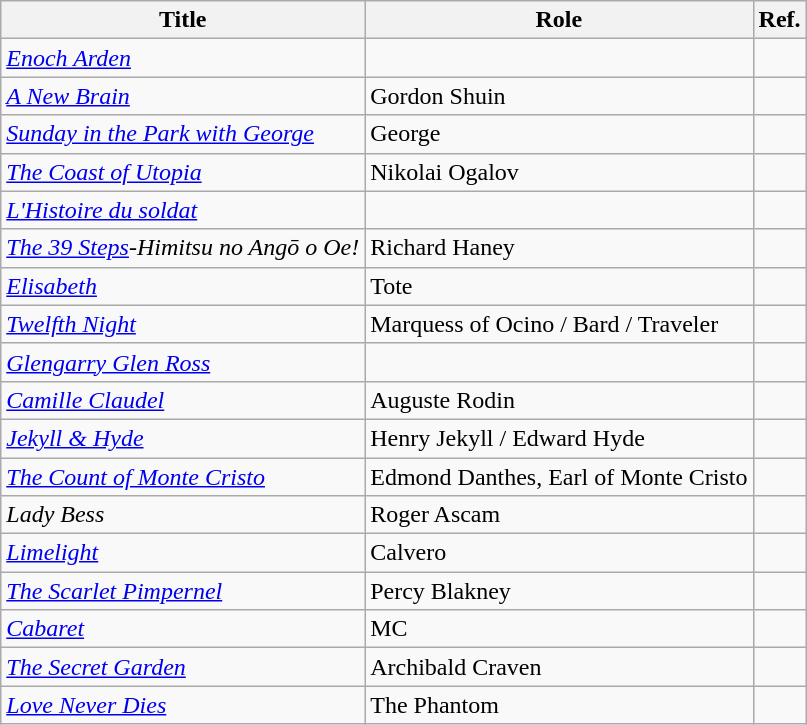<table class="wikitable">
<tr>
<th>Title</th>
<th>Role</th>
<th>Ref.</th>
</tr>
<tr>
<td><em><a href='#'>Enoch Arden</a></em></td>
<td></td>
<td></td>
</tr>
<tr>
<td><em><a href='#'>A New Brain</a></em></td>
<td>Gordon Shuin</td>
<td></td>
</tr>
<tr>
<td><em><a href='#'>Sunday in the Park with George</a></em></td>
<td>George</td>
<td></td>
</tr>
<tr>
<td><em><a href='#'>The Coast of Utopia</a></em></td>
<td>Nikolai Ogalov</td>
<td></td>
</tr>
<tr>
<td><em><a href='#'>L'Histoire du soldat</a></em></td>
<td></td>
<td></td>
</tr>
<tr>
<td><em><a href='#'>The 39 Steps</a>-Himitsu no Angō o Oe!</em></td>
<td>Richard Haney</td>
<td></td>
</tr>
<tr>
<td><em><a href='#'>Elisabeth</a></em></td>
<td>Tote</td>
<td></td>
</tr>
<tr>
<td><em><a href='#'>Twelfth Night</a></em></td>
<td>Marquess of Ocino / Bard / Traveler</td>
<td></td>
</tr>
<tr>
<td><em><a href='#'>Glengarry Glen Ross</a></em></td>
<td></td>
<td></td>
</tr>
<tr>
<td><em><a href='#'>Camille Claudel</a></em></td>
<td>Auguste Rodin</td>
<td></td>
</tr>
<tr>
<td><em><a href='#'>Jekyll & Hyde</a></em></td>
<td>Henry Jekyll / Edward Hyde</td>
<td></td>
</tr>
<tr>
<td><em><a href='#'>The Count of Monte Cristo</a></em></td>
<td>Edmond Danthes, Earl of Monte Cristo</td>
<td></td>
</tr>
<tr>
<td><em>Lady Bess</em></td>
<td>Roger Ascam</td>
<td></td>
</tr>
<tr>
<td><em><a href='#'>Limelight</a></em></td>
<td>Calvero</td>
<td></td>
</tr>
<tr>
<td><em><a href='#'>The Scarlet Pimpernel</a></em></td>
<td>Percy Blakney</td>
<td></td>
</tr>
<tr>
<td><em><a href='#'>Cabaret</a></em></td>
<td>MC</td>
<td></td>
</tr>
<tr>
<td><em><a href='#'>The Secret Garden</a></em></td>
<td>Archibald Craven</td>
<td></td>
</tr>
<tr>
<td><em><a href='#'>Love Never Dies</a></em></td>
<td>The Phantom</td>
<td></td>
</tr>
</table>
